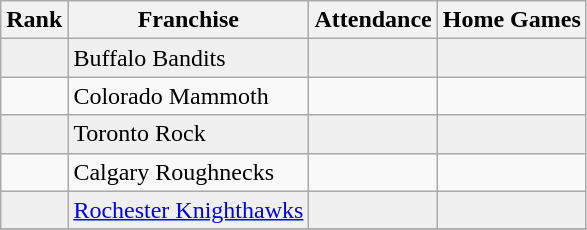<table class="wikitable">
<tr>
<th>Rank</th>
<th>Franchise</th>
<th>Attendance</th>
<th>Home Games</th>
</tr>
<tr bgcolor="#f0f0f0">
<td></td>
<td>Buffalo Bandits</td>
<td></td>
<td></td>
</tr>
<tr>
<td></td>
<td>Colorado Mammoth</td>
<td></td>
<td></td>
</tr>
<tr bgcolor="#f0f0f0">
<td></td>
<td>Toronto Rock</td>
<td></td>
<td></td>
</tr>
<tr>
<td></td>
<td>Calgary Roughnecks</td>
<td></td>
<td></td>
</tr>
<tr bgcolor="#f0f0f0">
<td></td>
<td><a href='#'>Rochester Knighthawks</a></td>
<td></td>
<td></td>
</tr>
<tr>
</tr>
</table>
